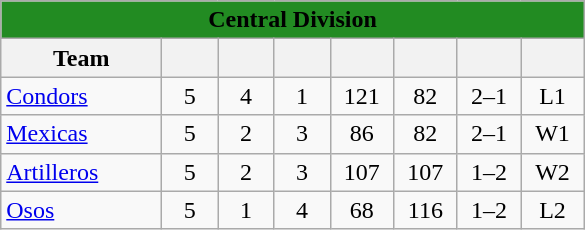<table class="wikitable">
<tr>
<th colspan="11" style="background-color: ForestGreen;"><span>Central Division</span></th>
</tr>
<tr>
<th width=100>Team</th>
<th width=30></th>
<th width=30></th>
<th width=30></th>
<th width=35></th>
<th width=35></th>
<th width=35></th>
<th width=35></th>
</tr>
<tr style="text-align:center;">
<td style="text-align:left;"><a href='#'>Condors</a></td>
<td>5</td>
<td>4</td>
<td>1</td>
<td>121</td>
<td>82</td>
<td>2–1</td>
<td>L1</td>
</tr>
<tr style="text-align:center;">
<td style="text-align:left;"><a href='#'>Mexicas</a></td>
<td>5</td>
<td>2</td>
<td>3</td>
<td>86</td>
<td>82</td>
<td>2–1</td>
<td>W1</td>
</tr>
<tr style="text-align:center;">
<td style="text-align:left;"><a href='#'>Artilleros</a></td>
<td>5</td>
<td>2</td>
<td>3</td>
<td>107</td>
<td>107</td>
<td>1–2</td>
<td>W2</td>
</tr>
<tr style="text-align:center;">
<td style="text-align:left;"><a href='#'>Osos</a></td>
<td>5</td>
<td>1</td>
<td>4</td>
<td>68</td>
<td>116</td>
<td>1–2</td>
<td>L2</td>
</tr>
</table>
